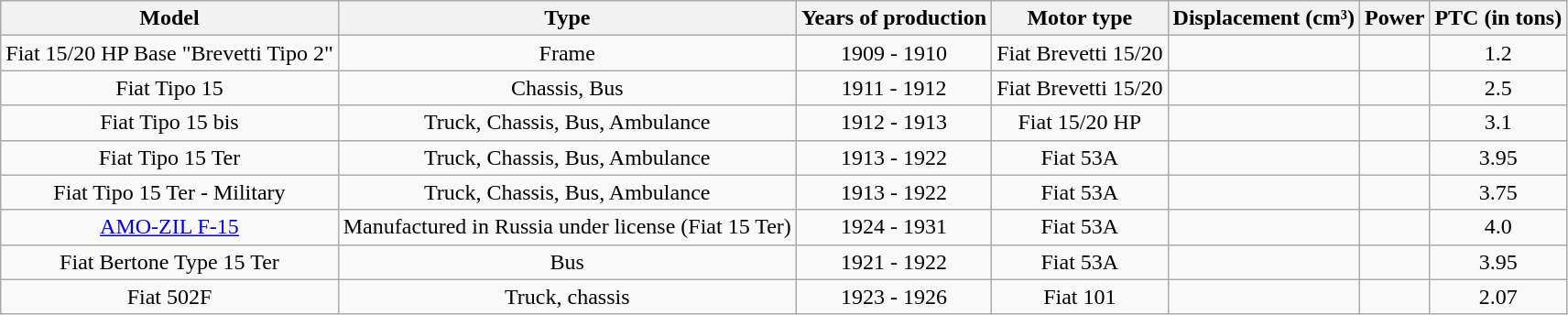<table class="wikitable" style="text-align:center">
<tr>
<th><strong>Model</strong></th>
<th><strong>Type</strong></th>
<th><strong>Years of production</strong></th>
<th><strong>Motor type</strong></th>
<th><strong>Displacement (cm³)</strong></th>
<th><strong>Power</strong></th>
<th><strong>PTC (in tons)</strong></th>
</tr>
<tr>
<td>Fiat 15/20 HP Base "Brevetti Tipo 2"</td>
<td>Frame</td>
<td>1909 - 1910</td>
<td>Fiat Brevetti 15/20</td>
<td></td>
<td></td>
<td>1.2</td>
</tr>
<tr>
<td>Fiat Tipo 15</td>
<td>Chassis, Bus</td>
<td>1911 - 1912</td>
<td>Fiat Brevetti 15/20</td>
<td></td>
<td></td>
<td>2.5</td>
</tr>
<tr>
<td>Fiat Tipo 15 bis</td>
<td>Truck, Chassis, Bus, Ambulance</td>
<td>1912 - 1913</td>
<td>Fiat 15/20 HP</td>
<td></td>
<td></td>
<td>3.1</td>
</tr>
<tr>
<td>Fiat Tipo 15 Ter</td>
<td>Truck, Chassis, Bus, Ambulance</td>
<td>1913 - 1922</td>
<td>Fiat 53A</td>
<td></td>
<td></td>
<td>3.95</td>
</tr>
<tr>
<td>Fiat Tipo 15 Ter - Military</td>
<td>Truck, Chassis, Bus, Ambulance</td>
<td>1913 - 1922</td>
<td>Fiat 53A</td>
<td></td>
<td></td>
<td>3.75</td>
</tr>
<tr>
<td><a href='#'>AMO-ZIL F-15</a></td>
<td>Manufactured in Russia under license (Fiat 15 Ter)</td>
<td>1924 - 1931</td>
<td>Fiat 53A</td>
<td></td>
<td></td>
<td>4.0</td>
</tr>
<tr>
<td>Fiat Bertone Type 15 Ter</td>
<td>Bus</td>
<td>1921 - 1922</td>
<td>Fiat 53A</td>
<td></td>
<td></td>
<td>3.95</td>
</tr>
<tr>
<td>Fiat 502F</td>
<td>Truck, chassis</td>
<td>1923 - 1926</td>
<td>Fiat 101</td>
<td></td>
<td></td>
<td>2.07</td>
</tr>
</table>
